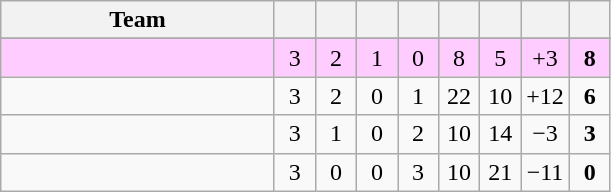<table class="wikitable" style="text-align: center;">
<tr>
<th style="width:175px;">Team</th>
<th width="20"></th>
<th width="20"></th>
<th width="20"></th>
<th width="20"></th>
<th width="20"></th>
<th width="20"></th>
<th width="20"></th>
<th width="20"></th>
</tr>
<tr>
</tr>
<tr style="background:#fcf;">
<td align=left></td>
<td>3</td>
<td>2</td>
<td>1</td>
<td>0</td>
<td>8</td>
<td>5</td>
<td>+3</td>
<td><strong>8</strong></td>
</tr>
<tr>
<td align=left></td>
<td>3</td>
<td>2</td>
<td>0</td>
<td>1</td>
<td>22</td>
<td>10</td>
<td>+12</td>
<td><strong>6</strong></td>
</tr>
<tr>
<td align=left></td>
<td>3</td>
<td>1</td>
<td>0</td>
<td>2</td>
<td>10</td>
<td>14</td>
<td>−3</td>
<td><strong>3</strong></td>
</tr>
<tr>
<td align=left></td>
<td>3</td>
<td>0</td>
<td>0</td>
<td>3</td>
<td>10</td>
<td>21</td>
<td>−11</td>
<td><strong>0</strong></td>
</tr>
</table>
